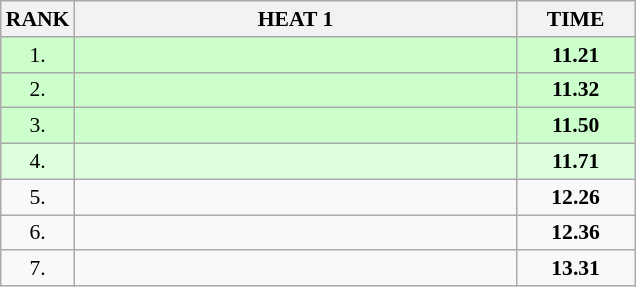<table class="wikitable" style="border-collapse: collapse; font-size: 90%;">
<tr>
<th>RANK</th>
<th style="width: 20em">HEAT 1</th>
<th style="width: 5em">TIME</th>
</tr>
<tr style="background:#ccffcc;">
<td align="center">1.</td>
<td></td>
<td align="center"><strong>11.21</strong></td>
</tr>
<tr style="background:#ccffcc;">
<td align="center">2.</td>
<td></td>
<td align="center"><strong>11.32</strong></td>
</tr>
<tr style="background:#ccffcc;">
<td align="center">3.</td>
<td></td>
<td align="center"><strong>11.50</strong></td>
</tr>
<tr style="background:#ddffdd;">
<td align="center">4.</td>
<td></td>
<td align="center"><strong>11.71</strong></td>
</tr>
<tr>
<td align="center">5.</td>
<td></td>
<td align="center"><strong>12.26</strong></td>
</tr>
<tr>
<td align="center">6.</td>
<td></td>
<td align="center"><strong>12.36</strong></td>
</tr>
<tr>
<td align="center">7.</td>
<td></td>
<td align="center"><strong>13.31</strong></td>
</tr>
</table>
